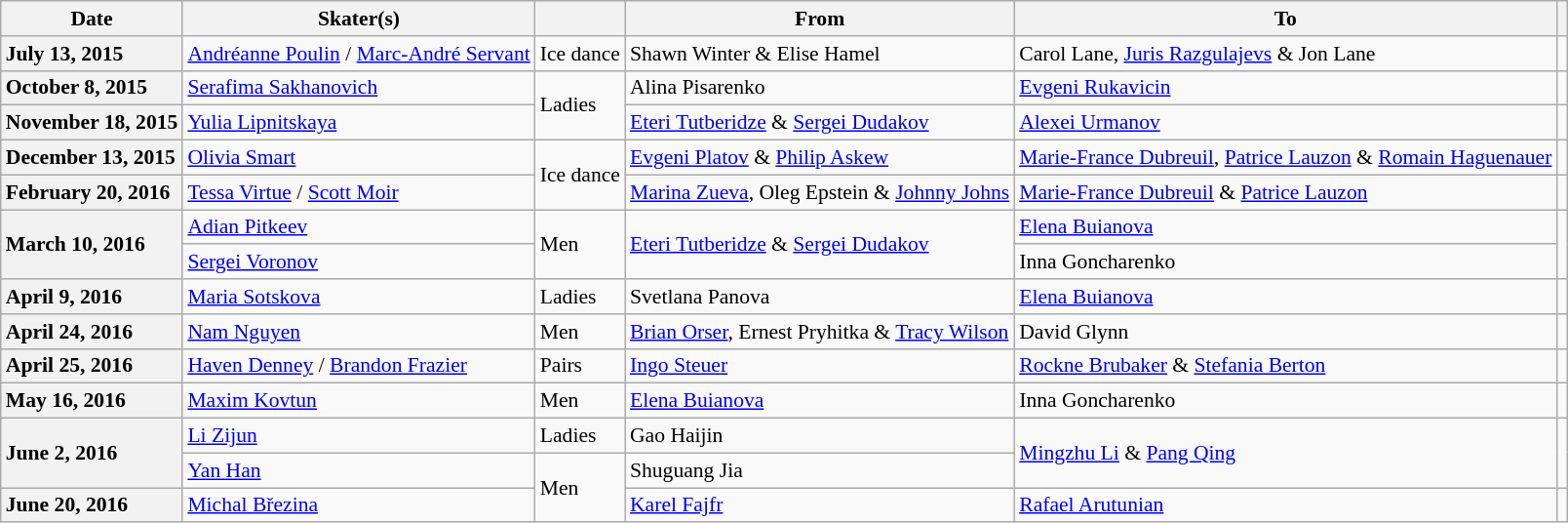<table class="wikitable unsortable" style="text-align:left; font-size:90%">
<tr>
<th scope="col">Date</th>
<th scope="col">Skater(s)</th>
<th scope="col"></th>
<th scope="col">From</th>
<th scope="col">To</th>
<th scope="col"></th>
</tr>
<tr>
<th scope="row" style="text-align:left">July 13, 2015</th>
<td> <a href='#'>Andréanne Poulin</a> / <a href='#'>Marc-André Servant</a></td>
<td>Ice dance</td>
<td>Shawn Winter & Elise Hamel</td>
<td>Carol Lane, <a href='#'>Juris Razgulajevs</a> & Jon Lane</td>
<td></td>
</tr>
<tr>
<th scope="row" style="text-align:left">October 8, 2015</th>
<td> <a href='#'>Serafima Sakhanovich</a></td>
<td rowspan="2">Ladies</td>
<td>Alina Pisarenko</td>
<td><a href='#'>Evgeni Rukavicin</a></td>
<td></td>
</tr>
<tr>
<th scope="row" style="text-align:left">November 18, 2015</th>
<td> <a href='#'>Yulia Lipnitskaya</a></td>
<td><a href='#'>Eteri Tutberidze</a> & <a href='#'>Sergei Dudakov</a></td>
<td><a href='#'>Alexei Urmanov</a></td>
<td></td>
</tr>
<tr>
<th scope="row" style="text-align:left">December 13, 2015</th>
<td> <a href='#'>Olivia Smart</a></td>
<td rowspan="2">Ice dance</td>
<td><a href='#'>Evgeni Platov</a> & <a href='#'>Philip Askew</a></td>
<td><a href='#'>Marie-France Dubreuil</a>, <a href='#'>Patrice Lauzon</a> & <a href='#'>Romain Haguenauer</a></td>
<td></td>
</tr>
<tr>
<th scope="row" style="text-align:left">February 20, 2016</th>
<td> <a href='#'>Tessa Virtue</a> / <a href='#'>Scott Moir</a></td>
<td><a href='#'>Marina Zueva</a>, Oleg Epstein & <a href='#'>Johnny Johns</a></td>
<td><a href='#'>Marie-France Dubreuil</a> & <a href='#'>Patrice Lauzon</a></td>
<td></td>
</tr>
<tr>
<th scope="row" style="text-align:left" rowspan="2">March 10, 2016</th>
<td> <a href='#'>Adian Pitkeev</a></td>
<td rowspan="2">Men</td>
<td rowspan="2"><a href='#'>Eteri Tutberidze</a> & <a href='#'>Sergei Dudakov</a></td>
<td><a href='#'>Elena Buianova</a></td>
<td rowspan="2"></td>
</tr>
<tr>
<td> <a href='#'>Sergei Voronov</a></td>
<td>Inna Goncharenko</td>
</tr>
<tr>
<th scope="row" style="text-align:left">April 9, 2016</th>
<td> <a href='#'>Maria Sotskova</a></td>
<td>Ladies</td>
<td>Svetlana Panova</td>
<td><a href='#'>Elena Buianova</a></td>
<td></td>
</tr>
<tr>
<th scope="row" style="text-align:left">April 24, 2016</th>
<td> <a href='#'>Nam Nguyen</a></td>
<td>Men</td>
<td><a href='#'>Brian Orser</a>, Ernest Pryhitka & <a href='#'>Tracy Wilson</a></td>
<td>David Glynn</td>
<td></td>
</tr>
<tr>
<th scope="row" style="text-align:left">April 25, 2016</th>
<td> <a href='#'>Haven Denney</a> / <a href='#'>Brandon Frazier</a></td>
<td>Pairs</td>
<td><a href='#'>Ingo Steuer</a></td>
<td><a href='#'>Rockne Brubaker</a> & <a href='#'>Stefania Berton</a></td>
<td></td>
</tr>
<tr>
<th scope="row" style="text-align:left">May 16, 2016</th>
<td> <a href='#'>Maxim Kovtun</a></td>
<td>Men</td>
<td><a href='#'>Elena Buianova</a></td>
<td>Inna Goncharenko</td>
<td></td>
</tr>
<tr>
<th scope="row" style="text-align:left" rowspan="2">June 2, 2016</th>
<td> <a href='#'>Li Zijun</a></td>
<td>Ladies</td>
<td>Gao Haijin</td>
<td rowspan="2"><a href='#'>Mingzhu Li</a> & <a href='#'>Pang Qing</a></td>
<td rowspan="2"></td>
</tr>
<tr>
<td> <a href='#'>Yan Han</a></td>
<td rowspan="2">Men</td>
<td>Shuguang Jia</td>
</tr>
<tr>
<th scope="row" style="text-align:left">June 20, 2016</th>
<td> <a href='#'>Michal Březina</a></td>
<td><a href='#'>Karel Fajfr</a></td>
<td><a href='#'>Rafael Arutunian</a></td>
<td></td>
</tr>
</table>
